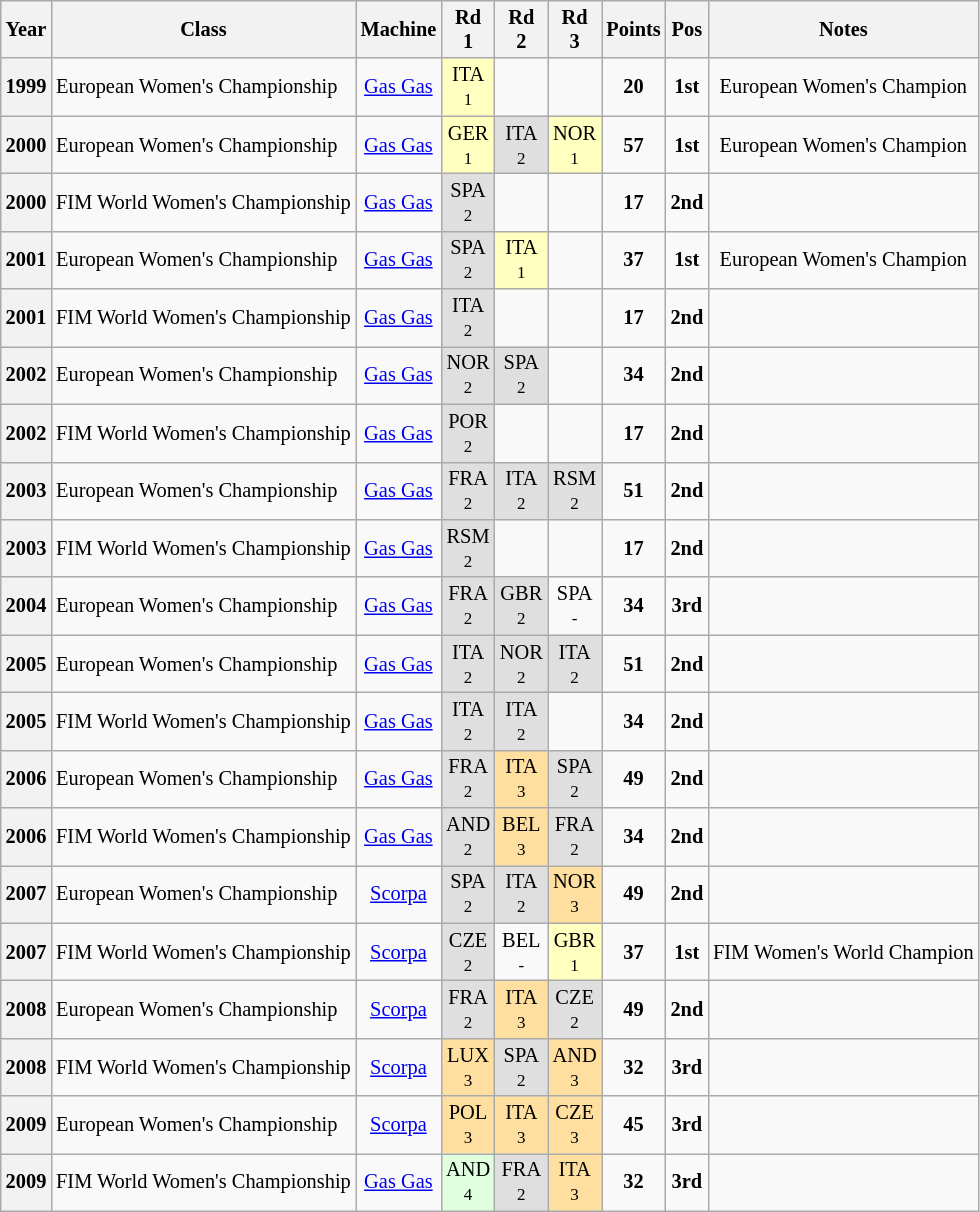<table class="wikitable" style="font-size: 85%; text-align:center">
<tr valign="top">
<th valign="middle">Year</th>
<th valign="middle">Class</th>
<th valign="middle">Machine</th>
<th>Rd<br>1</th>
<th>Rd<br>2</th>
<th>Rd<br>3</th>
<th valign="middle">Points</th>
<th valign="middle">Pos</th>
<th valign="middle">Notes</th>
</tr>
<tr>
<th>1999</th>
<td align="left">European Women's Championship</td>
<td><a href='#'>Gas Gas</a></td>
<td style="background:#FFFFBF;">ITA<br><small>1</small></td>
<td></td>
<td></td>
<td><strong>20</strong></td>
<td><strong> 1st</strong></td>
<td>European Women's Champion</td>
</tr>
<tr>
<th>2000</th>
<td align="left">European Women's Championship</td>
<td><a href='#'>Gas Gas</a></td>
<td style="background:#FFFFBF;">GER<br><small>1</small></td>
<td style="background:#DFDFDF;">ITA<br><small>2</small></td>
<td style="background:#FFFFBF;">NOR<br><small>1</small></td>
<td><strong>57</strong></td>
<td><strong>1st</strong></td>
<td>European Women's Champion</td>
</tr>
<tr>
<th>2000</th>
<td align="left">FIM World Women's Championship</td>
<td><a href='#'>Gas Gas</a></td>
<td style="background:#DFDFDF;">SPA<br><small>2</small></td>
<td></td>
<td></td>
<td><strong>17</strong></td>
<td><strong>2nd</strong></td>
<td></td>
</tr>
<tr>
<th>2001</th>
<td align="left">European Women's Championship</td>
<td><a href='#'>Gas Gas</a></td>
<td style="background:#DFDFDF;">SPA<br><small>2</small></td>
<td style="background:#FFFFBF;">ITA<br><small>1</small></td>
<td></td>
<td><strong>37</strong></td>
<td><strong>1st</strong></td>
<td>European Women's Champion</td>
</tr>
<tr>
<th>2001</th>
<td align="left">FIM World Women's Championship</td>
<td><a href='#'>Gas Gas</a></td>
<td style="background:#DFDFDF;">ITA<br><small>2</small></td>
<td></td>
<td></td>
<td><strong>17</strong></td>
<td><strong>2nd</strong></td>
<td></td>
</tr>
<tr>
<th>2002</th>
<td align="left">European Women's Championship</td>
<td><a href='#'>Gas Gas</a></td>
<td style="background:#DFDFDF;">NOR<br><small>2</small></td>
<td style="background:#DFDFDF;">SPA<br><small>2</small></td>
<td></td>
<td><strong>34</strong></td>
<td><strong>2nd</strong></td>
<td></td>
</tr>
<tr>
<th>2002</th>
<td align="left">FIM World Women's Championship</td>
<td><a href='#'>Gas Gas</a></td>
<td style="background:#DFDFDF;">POR<br><small>2</small></td>
<td></td>
<td></td>
<td><strong>17</strong></td>
<td><strong>2nd</strong></td>
<td></td>
</tr>
<tr>
<th>2003</th>
<td align="left">European Women's Championship</td>
<td><a href='#'>Gas Gas</a></td>
<td style="background:#DFDFDF;">FRA<br><small>2</small></td>
<td style="background:#DFDFDF;">ITA<br><small>2</small></td>
<td style="background:#DFDFDF;">RSM<br><small>2</small></td>
<td><strong>51</strong></td>
<td><strong>2nd</strong></td>
<td></td>
</tr>
<tr>
<th>2003</th>
<td align="left">FIM World Women's Championship</td>
<td><a href='#'>Gas Gas</a></td>
<td style="background:#DFDFDF;">RSM<br><small>2</small></td>
<td></td>
<td></td>
<td><strong>17</strong></td>
<td><strong>2nd</strong></td>
<td></td>
</tr>
<tr>
<th>2004</th>
<td align="left">European Women's Championship</td>
<td><a href='#'>Gas Gas</a></td>
<td style="background:#DFDFDF;">FRA<br><small>2</small></td>
<td style="background:#DFDFDF;">GBR<br><small>2</small></td>
<td>SPA<br><small>-</small></td>
<td><strong>34</strong></td>
<td><strong>3rd</strong></td>
<td></td>
</tr>
<tr>
<th>2005</th>
<td align="left">European Women's Championship</td>
<td><a href='#'>Gas Gas</a></td>
<td style="background:#DFDFDF;">ITA<br><small>2</small></td>
<td style="background:#DFDFDF;">NOR<br><small>2</small></td>
<td style="background:#DFDFDF;">ITA<br><small>2</small></td>
<td><strong>51</strong></td>
<td><strong>2nd</strong></td>
<td></td>
</tr>
<tr>
<th>2005</th>
<td align="left">FIM World Women's Championship</td>
<td><a href='#'>Gas Gas</a></td>
<td style="background:#DFDFDF;">ITA<br><small>2</small></td>
<td style="background:#DFDFDF;">ITA<br><small>2</small></td>
<td></td>
<td><strong>34</strong></td>
<td><strong>2nd</strong></td>
<td></td>
</tr>
<tr>
<th>2006</th>
<td align="left">European Women's Championship</td>
<td><a href='#'>Gas Gas</a></td>
<td style="background:#DFDFDF;">FRA<br><small>2</small></td>
<td style="background:#FFDF9F;">ITA<br><small>3</small></td>
<td style="background:#DFDFDF;">SPA<br><small>2</small></td>
<td><strong>49</strong></td>
<td><strong>2nd</strong></td>
<td></td>
</tr>
<tr>
<th>2006</th>
<td align="left">FIM World Women's Championship</td>
<td><a href='#'>Gas Gas</a></td>
<td style="background:#DFDFDF;">AND<br><small>2</small></td>
<td style="background:#FFDF9F;">BEL<br><small>3</small></td>
<td style="background:#DFDFDF;">FRA<br><small>2</small></td>
<td><strong>34</strong></td>
<td><strong>2nd</strong></td>
<td></td>
</tr>
<tr>
<th>2007</th>
<td align="left">European Women's Championship</td>
<td><a href='#'>Scorpa</a></td>
<td style="background:#DFDFDF;">SPA<br><small>2</small></td>
<td style="background:#DFDFDF;">ITA<br><small>2</small></td>
<td style="background:#FFDF9F;">NOR<br><small>3</small></td>
<td><strong>49</strong></td>
<td><strong>2nd</strong></td>
<td></td>
</tr>
<tr>
<th>2007</th>
<td align="left">FIM World Women's Championship</td>
<td><a href='#'>Scorpa</a></td>
<td style="background:#DFDFDF;">CZE<br><small>2</small></td>
<td>BEL<br><small>-</small></td>
<td style="background:#FFFFBF;">GBR<br><small>1</small></td>
<td><strong>37</strong></td>
<td><strong>1st</strong></td>
<td>FIM Women's World Champion</td>
</tr>
<tr>
<th>2008</th>
<td align="left">European Women's Championship</td>
<td><a href='#'>Scorpa</a></td>
<td style="background:#DFDFDF;">FRA<br><small>2</small></td>
<td style="background:#FFDF9F;">ITA<br><small>3</small></td>
<td style="background:#DFDFDF;">CZE<br><small>2</small></td>
<td><strong>49</strong></td>
<td><strong>2nd</strong></td>
<td></td>
</tr>
<tr>
<th>2008</th>
<td align="left">FIM World Women's Championship</td>
<td><a href='#'>Scorpa</a></td>
<td style="background:#FFDF9F;">LUX<br><small>3</small></td>
<td style="background:#DFDFDF;">SPA<br><small>2</small></td>
<td style="background:#FFDF9F;">AND<br><small>3</small></td>
<td><strong>32</strong></td>
<td><strong>3rd</strong></td>
<td></td>
</tr>
<tr>
<th>2009</th>
<td align="left">European Women's Championship</td>
<td><a href='#'>Scorpa</a></td>
<td style="background:#FFDF9F;">POL<br><small>3</small></td>
<td style="background:#FFDF9F;">ITA<br><small>3</small></td>
<td style="background:#FFDF9F;">CZE<br><small>3</small></td>
<td><strong>45</strong></td>
<td><strong>3rd</strong></td>
<td></td>
</tr>
<tr>
<th>2009</th>
<td align="left">FIM World Women's Championship</td>
<td><a href='#'>Gas Gas</a></td>
<td style="background:#DFFFDF;">AND<br><small>4</small></td>
<td style="background:#DFDFDF;">FRA<br><small>2</small></td>
<td style="background:#FFDF9F;">ITA<br><small>3</small></td>
<td><strong>32</strong></td>
<td><strong>3rd</strong></td>
<td></td>
</tr>
</table>
